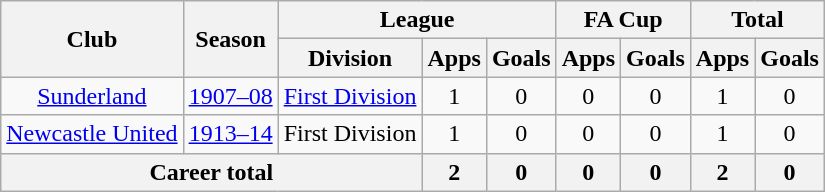<table class="wikitable" style="text-align: center">
<tr>
<th rowspan="2">Club</th>
<th rowspan="2">Season</th>
<th colspan="3">League</th>
<th colspan="2">FA Cup</th>
<th colspan="2">Total</th>
</tr>
<tr>
<th>Division</th>
<th>Apps</th>
<th>Goals</th>
<th>Apps</th>
<th>Goals</th>
<th>Apps</th>
<th>Goals</th>
</tr>
<tr>
<td><a href='#'>Sunderland</a></td>
<td><a href='#'>1907–08</a></td>
<td><a href='#'>First Division</a></td>
<td>1</td>
<td>0</td>
<td>0</td>
<td>0</td>
<td>1</td>
<td>0</td>
</tr>
<tr>
<td><a href='#'>Newcastle United</a></td>
<td><a href='#'>1913–14</a></td>
<td>First Division</td>
<td>1</td>
<td>0</td>
<td>0</td>
<td>0</td>
<td>1</td>
<td>0</td>
</tr>
<tr>
<th colspan="3">Career total</th>
<th>2</th>
<th>0</th>
<th>0</th>
<th>0</th>
<th>2</th>
<th>0</th>
</tr>
</table>
